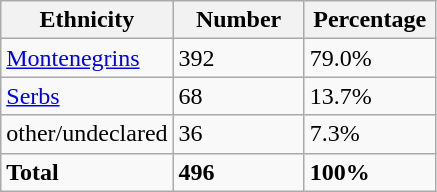<table class="wikitable">
<tr>
<th width="100px">Ethnicity</th>
<th width="80px">Number</th>
<th width="80px">Percentage</th>
</tr>
<tr>
<td><a href='#'>Montenegrins</a></td>
<td>392</td>
<td>79.0%</td>
</tr>
<tr>
<td><a href='#'>Serbs</a></td>
<td>68</td>
<td>13.7%</td>
</tr>
<tr>
<td>other/undeclared</td>
<td>36</td>
<td>7.3%</td>
</tr>
<tr>
<td><strong>Total</strong></td>
<td><strong>496</strong></td>
<td><strong>100%</strong></td>
</tr>
</table>
